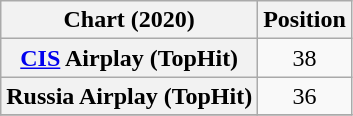<table class="wikitable sortable plainrowheaders" style="text-align:center">
<tr>
<th scope="col">Chart (2020)</th>
<th scope="col">Position</th>
</tr>
<tr>
<th scope="row"><a href='#'>CIS</a> Airplay (TopHit)</th>
<td>38</td>
</tr>
<tr>
<th scope="row">Russia Airplay (TopHit)</th>
<td>36</td>
</tr>
<tr>
</tr>
</table>
